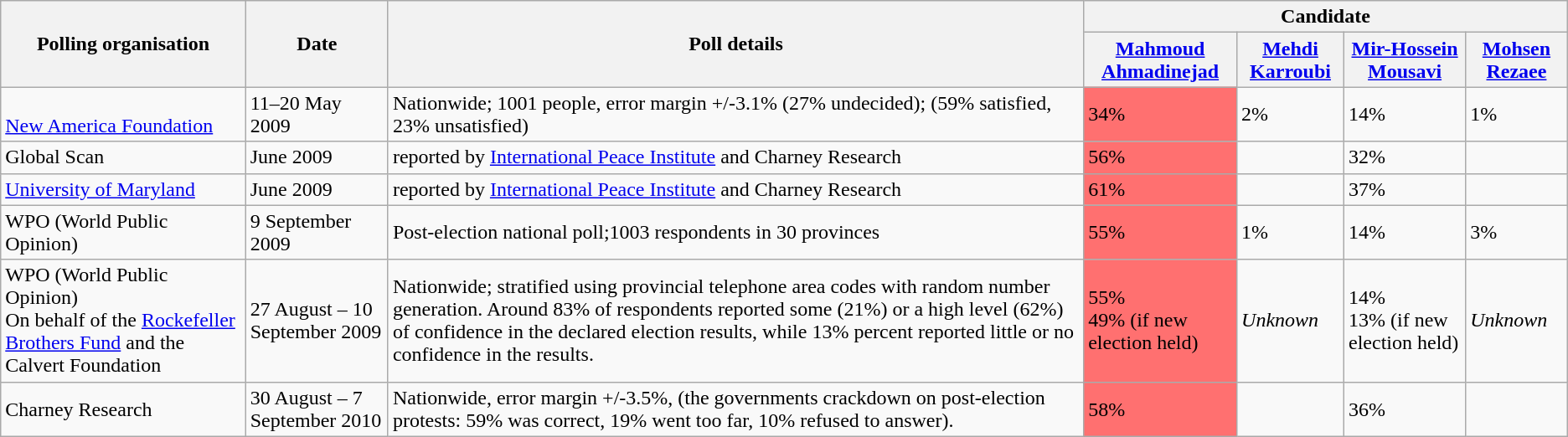<table class="wikitable" style-"margin-right:auto; text-align:right">
<tr>
<th rowspan="2">Polling organisation</th>
<th rowspan="2">Date</th>
<th rowspan="2">Poll details</th>
<th colspan="4">Candidate</th>
</tr>
<tr>
<th><a href='#'>Mahmoud Ahmadinejad</a></th>
<th><a href='#'>Mehdi Karroubi</a></th>
<th><a href='#'>Mir-Hossein Mousavi</a></th>
<th><a href='#'>Mohsen Rezaee</a></th>
</tr>
<tr>
<td style="text-align:left"><br><a href='#'>New America Foundation</a></td>
<td style="text-align:left">11–20 May 2009</td>
<td>Nationwide; 1001 people, error margin +/-3.1% (27% undecided); (59% satisfied, 23% unsatisfied)</td>
<td style="background:#ff7070">34%</td>
<td>2%</td>
<td>14%</td>
<td>1%</td>
</tr>
<tr>
<td style="text-align:left">Global Scan</td>
<td style="text-align:left">June 2009</td>
<td>reported by <a href='#'>International Peace Institute</a> and Charney Research</td>
<td style="background:#ff7070">56%</td>
<td></td>
<td>32%</td>
<td></td>
</tr>
<tr>
<td style="text-align:left"><a href='#'>University of Maryland</a></td>
<td style="text-align:left">June 2009</td>
<td>reported by <a href='#'>International Peace Institute</a> and Charney Research</td>
<td style="background:#ff7070">61%</td>
<td></td>
<td>37%</td>
<td></td>
</tr>
<tr>
<td style="text-align:left">WPO (World Public Opinion)</td>
<td style="text-align:left">9 September 2009</td>
<td>Post-election national poll;1003 respondents in 30 provinces</td>
<td style="background:#ff7070">55%</td>
<td>1%</td>
<td>14%</td>
<td>3%</td>
</tr>
<tr>
<td style="text-align:left">WPO (World Public Opinion)<br>On behalf of the <a href='#'>Rockefeller Brothers Fund</a> and the Calvert Foundation</td>
<td style="text-align:left">27 August – 10 September 2009</td>
<td>Nationwide; stratified using provincial telephone area codes with random number generation. Around 83% of respondents reported some (21%) or a high level (62%) of confidence in the declared election results, while 13% percent reported little or no confidence in the results.</td>
<td style="background:#ff7070">55%<br> 49% (if new election held)</td>
<td><em>Unknown</em></td>
<td>14%<br>13% (if new election held)</td>
<td><em>Unknown</em></td>
</tr>
<tr>
<td style="text-align:left">Charney Research</td>
<td style="text-align:left">30 August – 7 September 2010</td>
<td>Nationwide, error margin +/-3.5%, (the governments crackdown on post-election protests: 59% was correct, 19% went too far, 10% refused to answer).</td>
<td style="background:#ff7070">58%</td>
<td></td>
<td>36%</td>
<td></td>
</tr>
</table>
